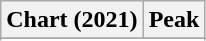<table class="wikitable sortable plainrowheaders" style="text-align:center">
<tr>
<th scope="col">Chart (2021)</th>
<th scope="col">Peak</th>
</tr>
<tr>
</tr>
<tr>
</tr>
</table>
